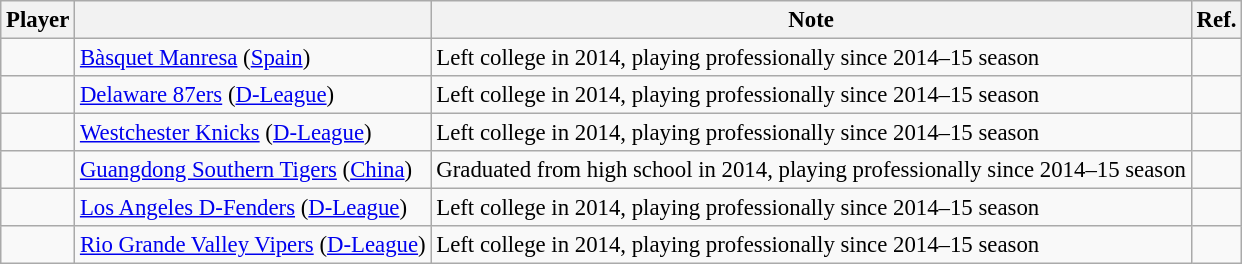<table class="wikitable sortable" style="text-align:left; font-size:95%">
<tr>
<th>Player</th>
<th></th>
<th class=unsortable>Note</th>
<th class=unsortable>Ref.</th>
</tr>
<tr>
<td></td>
<td><a href='#'>Bàsquet Manresa</a> (<a href='#'>Spain</a>)</td>
<td>Left college in 2014, playing professionally since 2014–15 season</td>
<td align=center></td>
</tr>
<tr>
<td></td>
<td><a href='#'>Delaware 87ers</a> (<a href='#'>D-League</a>)</td>
<td>Left college in 2014, playing professionally since 2014–15 season</td>
<td align=center></td>
</tr>
<tr>
<td></td>
<td><a href='#'>Westchester Knicks</a> (<a href='#'>D-League</a>)</td>
<td>Left college in 2014, playing professionally since 2014–15 season</td>
<td align=center></td>
</tr>
<tr>
<td></td>
<td><a href='#'>Guangdong Southern Tigers</a> (<a href='#'>China</a>)</td>
<td>Graduated from high school in 2014, playing professionally since 2014–15 season</td>
<td align=center></td>
</tr>
<tr>
<td></td>
<td><a href='#'>Los Angeles D-Fenders</a> (<a href='#'>D-League</a>)</td>
<td>Left college in 2014, playing professionally since 2014–15 season</td>
<td align=center></td>
</tr>
<tr>
<td></td>
<td><a href='#'>Rio Grande Valley Vipers</a> (<a href='#'>D-League</a>)</td>
<td>Left college in 2014, playing professionally since 2014–15 season</td>
<td align=center></td>
</tr>
</table>
